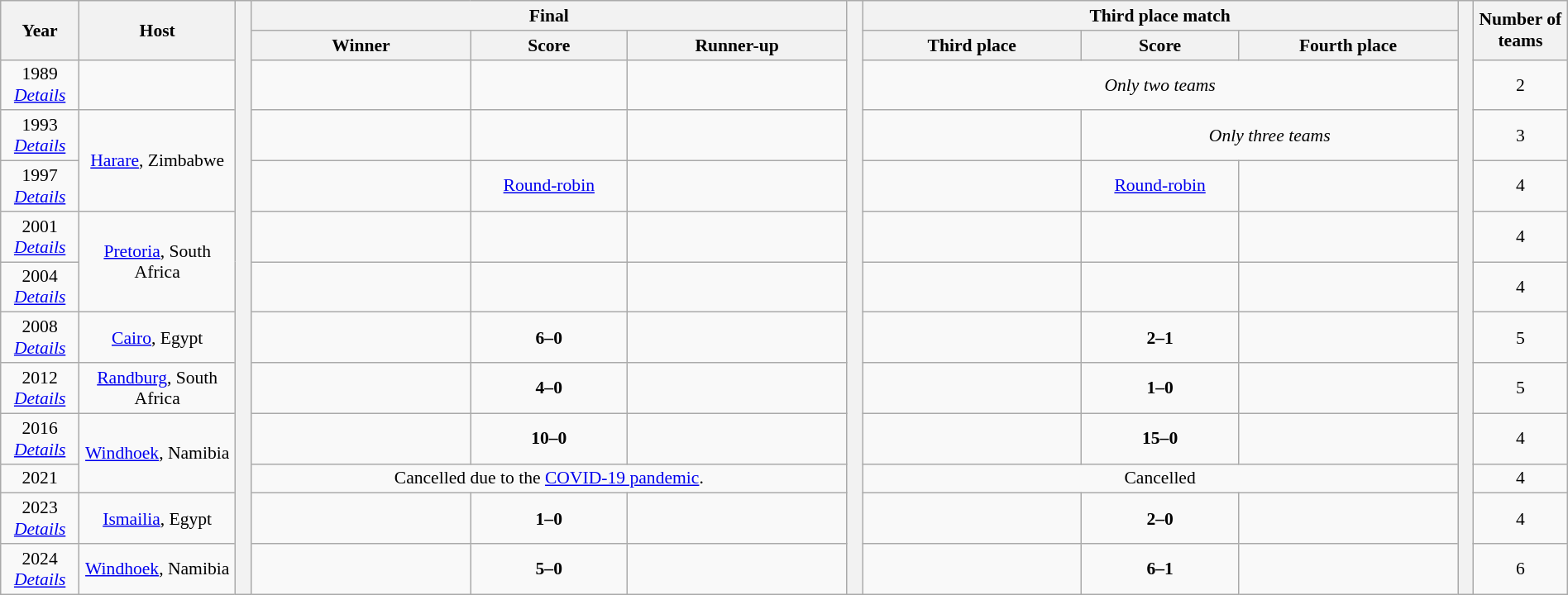<table class="wikitable" style="text-align:center;width:100%; font-size:90%;">
<tr>
<th rowspan=2 width=5%>Year</th>
<th rowspan=2 width=10%>Host</th>
<th width=1% rowspan=13></th>
<th colspan=3>Final</th>
<th width=1% rowspan=13></th>
<th colspan=3>Third place match</th>
<th width=1% rowspan=13></th>
<th width=6% rowspan=2>Number of teams</th>
</tr>
<tr>
<th width=14%>Winner</th>
<th width=10%>Score</th>
<th width=14%>Runner-up</th>
<th width=14%>Third place</th>
<th width=10%>Score</th>
<th width=14%>Fourth place</th>
</tr>
<tr>
<td>1989<br><em><a href='#'>Details</a></em></td>
<td></td>
<td><strong></strong></td>
<td></td>
<td></td>
<td colspan=3><em>Only two teams</em></td>
<td>2</td>
</tr>
<tr>
<td>1993<br><em><a href='#'>Details</a></em></td>
<td rowspan=2><a href='#'>Harare</a>, Zimbabwe</td>
<td><strong></strong></td>
<td></td>
<td></td>
<td></td>
<td colspan=2><em>Only three teams</em></td>
<td>3</td>
</tr>
<tr>
<td>1997<br><em><a href='#'>Details</a></em></td>
<td><strong></strong></td>
<td><a href='#'>Round-robin</a></td>
<td></td>
<td></td>
<td><a href='#'>Round-robin</a></td>
<td></td>
<td>4</td>
</tr>
<tr>
<td>2001<br><em><a href='#'>Details</a></em></td>
<td rowspan=2><a href='#'>Pretoria</a>, South Africa</td>
<td><strong></strong></td>
<td></td>
<td></td>
<td></td>
<td></td>
<td></td>
<td>4</td>
</tr>
<tr>
<td>2004<br><em><a href='#'>Details</a></em></td>
<td><strong></strong></td>
<td></td>
<td></td>
<td></td>
<td></td>
<td></td>
<td>4</td>
</tr>
<tr>
<td>2008<br><em><a href='#'>Details</a></em></td>
<td><a href='#'>Cairo</a>, Egypt</td>
<td><strong></strong></td>
<td><strong>6–0</strong></td>
<td></td>
<td></td>
<td><strong>2–1</strong></td>
<td></td>
<td>5</td>
</tr>
<tr>
<td>2012<br><em><a href='#'>Details</a></em></td>
<td><a href='#'>Randburg</a>, South Africa</td>
<td><strong></strong></td>
<td><strong>4–0</strong></td>
<td></td>
<td></td>
<td><strong>1–0</strong></td>
<td></td>
<td>5</td>
</tr>
<tr>
<td>2016<br><em><a href='#'>Details</a></em></td>
<td rowspan=2><a href='#'>Windhoek</a>, Namibia</td>
<td><strong></strong></td>
<td><strong>10–0</strong></td>
<td></td>
<td></td>
<td><strong>15–0</strong></td>
<td></td>
<td>4</td>
</tr>
<tr>
<td>2021</td>
<td colspan=3>Cancelled due to the <a href='#'>COVID-19 pandemic</a>.</td>
<td colspan=3>Cancelled</td>
<td>4</td>
</tr>
<tr>
<td>2023<br><em><a href='#'>Details</a></em></td>
<td><a href='#'>Ismailia</a>, Egypt</td>
<td><strong></strong></td>
<td><strong>1–0</strong></td>
<td></td>
<td></td>
<td><strong>2–0</strong></td>
<td></td>
<td>4</td>
</tr>
<tr>
<td>2024<br><em><a href='#'>Details</a></em></td>
<td><a href='#'>Windhoek</a>, Namibia</td>
<td><strong></strong></td>
<td><strong>5–0</strong></td>
<td></td>
<td></td>
<td><strong>6–1</strong></td>
<td></td>
<td>6</td>
</tr>
</table>
